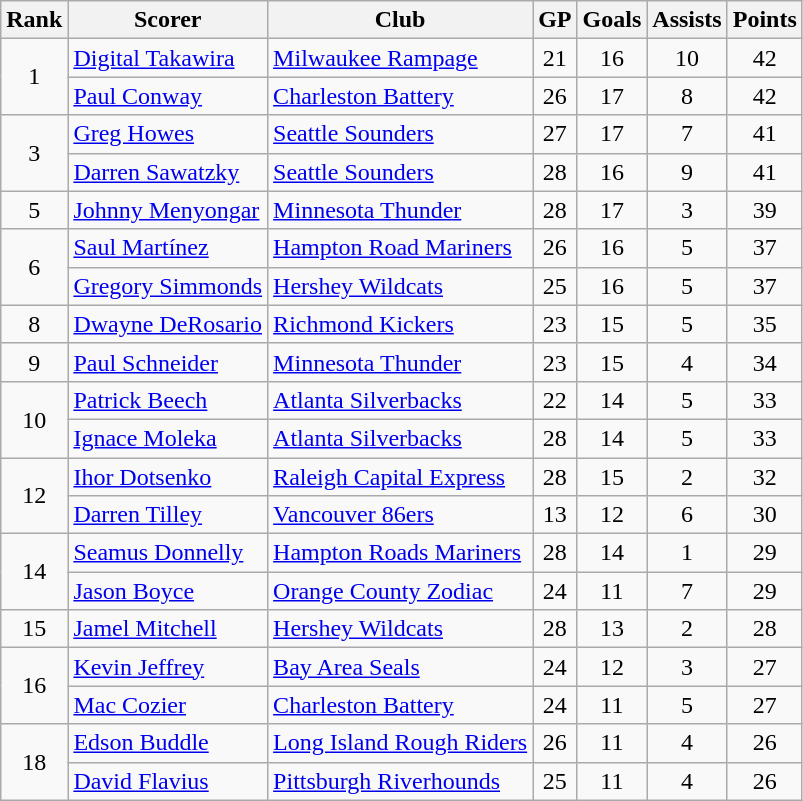<table class="wikitable">
<tr>
<th>Rank</th>
<th>Scorer</th>
<th>Club</th>
<th>GP</th>
<th>Goals</th>
<th>Assists</th>
<th>Points</th>
</tr>
<tr>
<td rowspan=2 align=center>1</td>
<td><a href='#'>Digital Takawira</a></td>
<td><a href='#'>Milwaukee Rampage</a></td>
<td align=center>21</td>
<td align=center>16</td>
<td align=center>10</td>
<td align=center>42</td>
</tr>
<tr>
<td><a href='#'>Paul Conway</a></td>
<td><a href='#'>Charleston Battery</a></td>
<td align=center>26</td>
<td align=center>17</td>
<td align=center>8</td>
<td align=center>42</td>
</tr>
<tr>
<td rowspan=2 align=center>3</td>
<td><a href='#'>Greg Howes</a></td>
<td><a href='#'>Seattle Sounders</a></td>
<td align=center>27</td>
<td align=center>17</td>
<td align=center>7</td>
<td align=center>41</td>
</tr>
<tr>
<td><a href='#'>Darren Sawatzky</a></td>
<td><a href='#'>Seattle Sounders</a></td>
<td align=center>28</td>
<td align=center>16</td>
<td align=center>9</td>
<td align=center>41</td>
</tr>
<tr>
<td align=center>5</td>
<td><a href='#'>Johnny Menyongar</a></td>
<td><a href='#'>Minnesota Thunder</a></td>
<td align=center>28</td>
<td align=center>17</td>
<td align=center>3</td>
<td align=center>39</td>
</tr>
<tr>
<td rowspan=2 align=center>6</td>
<td><a href='#'>Saul Martínez</a></td>
<td><a href='#'>Hampton Road Mariners</a></td>
<td align=center>26</td>
<td align=center>16</td>
<td align=center>5</td>
<td align=center>37</td>
</tr>
<tr>
<td><a href='#'>Gregory Simmonds</a></td>
<td><a href='#'>Hershey Wildcats</a></td>
<td align=center>25</td>
<td align=center>16</td>
<td align=center>5</td>
<td align=center>37</td>
</tr>
<tr>
<td align=center>8</td>
<td><a href='#'>Dwayne DeRosario</a></td>
<td><a href='#'>Richmond Kickers</a></td>
<td align=center>23</td>
<td align=center>15</td>
<td align=center>5</td>
<td align=center>35</td>
</tr>
<tr>
<td align=center>9</td>
<td><a href='#'>Paul Schneider</a></td>
<td><a href='#'>Minnesota Thunder</a></td>
<td align=center>23</td>
<td align=center>15</td>
<td align=center>4</td>
<td align=center>34</td>
</tr>
<tr>
<td rowspan=2 align=center>10</td>
<td><a href='#'>Patrick Beech</a></td>
<td><a href='#'>Atlanta Silverbacks</a></td>
<td align=center>22</td>
<td align=center>14</td>
<td align=center>5</td>
<td align=center>33</td>
</tr>
<tr>
<td><a href='#'>Ignace Moleka</a></td>
<td><a href='#'>Atlanta Silverbacks</a></td>
<td align=center>28</td>
<td align=center>14</td>
<td align=center>5</td>
<td align=center>33</td>
</tr>
<tr>
<td rowspan=2 align=center>12</td>
<td><a href='#'>Ihor Dotsenko</a></td>
<td><a href='#'>Raleigh Capital Express</a></td>
<td align=center>28</td>
<td align=center>15</td>
<td align=center>2</td>
<td align=center>32</td>
</tr>
<tr>
<td><a href='#'>Darren Tilley</a></td>
<td><a href='#'>Vancouver 86ers</a></td>
<td align=center>13</td>
<td align=center>12</td>
<td align=center>6</td>
<td align=center>30</td>
</tr>
<tr>
<td rowspan=2 align=center>14</td>
<td><a href='#'>Seamus Donnelly</a></td>
<td><a href='#'>Hampton Roads Mariners</a></td>
<td align=center>28</td>
<td align=center>14</td>
<td align=center>1</td>
<td align=center>29</td>
</tr>
<tr>
<td><a href='#'>Jason Boyce</a></td>
<td><a href='#'>Orange County Zodiac</a></td>
<td align=center>24</td>
<td align=center>11</td>
<td align=center>7</td>
<td align=center>29</td>
</tr>
<tr>
<td align=center>15</td>
<td><a href='#'>Jamel Mitchell</a></td>
<td><a href='#'>Hershey Wildcats</a></td>
<td align=center>28</td>
<td align=center>13</td>
<td align=center>2</td>
<td align=center>28</td>
</tr>
<tr>
<td rowspan=2 align=center>16</td>
<td><a href='#'>Kevin Jeffrey</a></td>
<td><a href='#'>Bay Area Seals</a></td>
<td align=center>24</td>
<td align=center>12</td>
<td align=center>3</td>
<td align=center>27</td>
</tr>
<tr>
<td><a href='#'>Mac Cozier</a></td>
<td><a href='#'>Charleston Battery</a></td>
<td align=center>24</td>
<td align=center>11</td>
<td align=center>5</td>
<td align=center>27</td>
</tr>
<tr>
<td rowspan=2 align=center>18</td>
<td><a href='#'>Edson Buddle</a></td>
<td><a href='#'>Long Island Rough Riders</a></td>
<td align=center>26</td>
<td align=center>11</td>
<td align=center>4</td>
<td align=center>26</td>
</tr>
<tr>
<td><a href='#'>David Flavius</a></td>
<td><a href='#'>Pittsburgh Riverhounds</a></td>
<td align=center>25</td>
<td align=center>11</td>
<td align=center>4</td>
<td align=center>26</td>
</tr>
</table>
